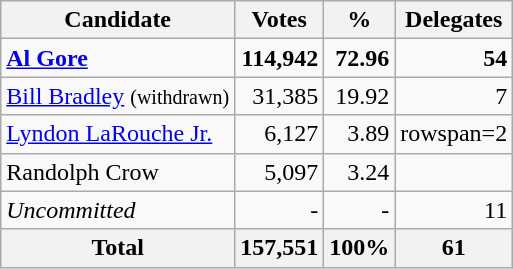<table class="wikitable sortable" style="text-align:right;">
<tr>
<th>Candidate</th>
<th>Votes</th>
<th>%</th>
<th>Delegates</th>
</tr>
<tr>
<td style="text-align:left;" data-sort-value="Gore, Al"><strong><a href='#'>Al Gore</a></strong></td>
<td><strong>114,942</strong></td>
<td><strong>72.96</strong></td>
<td><strong>54</strong></td>
</tr>
<tr>
<td style="text-align:left;" data-sort-value="Bradley, Bill"><a href='#'>Bill Bradley</a> <small>(withdrawn)</small></td>
<td>31,385</td>
<td>19.92</td>
<td>7</td>
</tr>
<tr>
<td style="text-align:left;" data-sort-value="LaRouche Jr., Lyndon"><a href='#'>Lyndon LaRouche Jr.</a></td>
<td>6,127</td>
<td>3.89</td>
<td>rowspan=2 </td>
</tr>
<tr>
<td style="text-align:left;" data-sort-value="Crow, Randolph">Randolph Crow</td>
<td>5,097</td>
<td>3.24</td>
</tr>
<tr>
<td style="text-align:left;" data-sort-value="ZZZ"><em>Uncommitted</em></td>
<td>-</td>
<td>-</td>
<td>11</td>
</tr>
<tr>
<th>Total</th>
<th>157,551</th>
<th>100%</th>
<th>61</th>
</tr>
</table>
